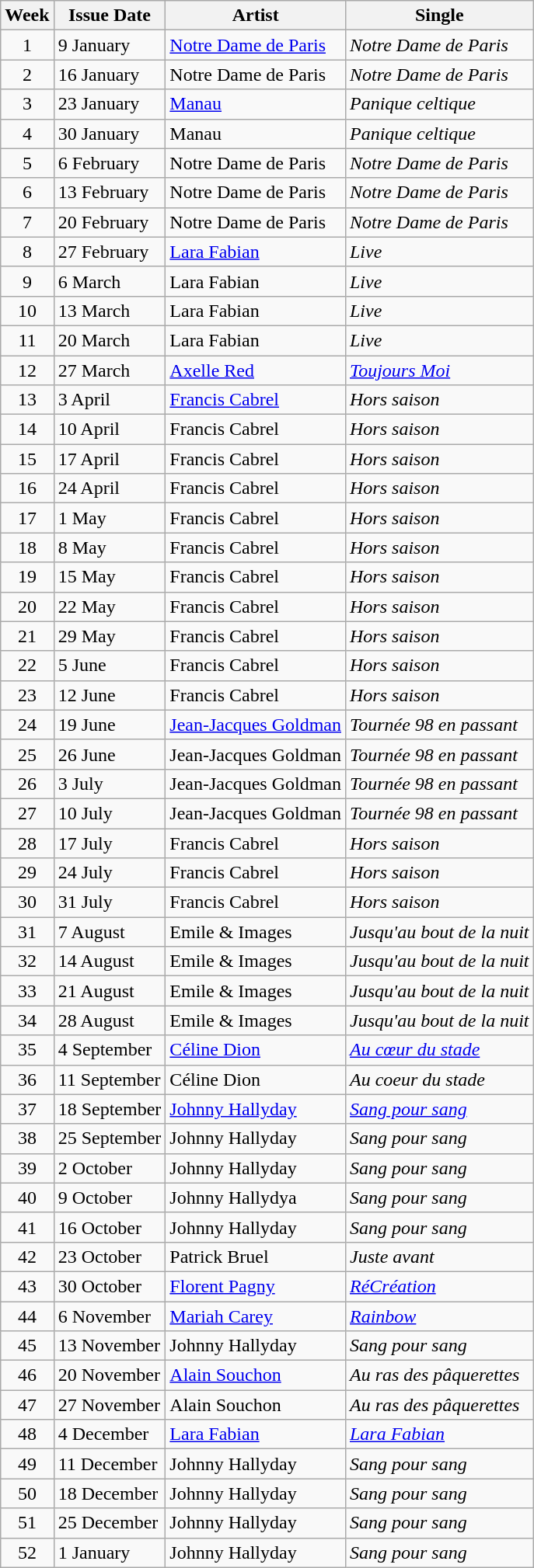<table class="wikitable">
<tr>
<th>Week</th>
<th>Issue Date</th>
<th>Artist</th>
<th>Single</th>
</tr>
<tr>
<td style="text-align: center;">1</td>
<td>9 January</td>
<td><a href='#'>Notre Dame de Paris</a></td>
<td><em>Notre Dame de Paris</em></td>
</tr>
<tr>
<td style="text-align: center;">2</td>
<td>16 January</td>
<td>Notre Dame de Paris</td>
<td><em>Notre Dame de Paris</em></td>
</tr>
<tr>
<td style="text-align: center;">3</td>
<td>23 January</td>
<td><a href='#'>Manau</a></td>
<td><em>Panique celtique</em></td>
</tr>
<tr>
<td style="text-align: center;">4</td>
<td>30 January</td>
<td>Manau</td>
<td><em>Panique celtique</em></td>
</tr>
<tr>
<td style="text-align: center;">5</td>
<td>6 February</td>
<td>Notre Dame de Paris</td>
<td><em>Notre Dame de Paris</em></td>
</tr>
<tr>
<td style="text-align: center;">6</td>
<td>13 February</td>
<td>Notre Dame de Paris</td>
<td><em>Notre Dame de Paris</em></td>
</tr>
<tr>
<td style="text-align: center;">7</td>
<td>20 February</td>
<td>Notre Dame de Paris</td>
<td><em>Notre Dame de Paris</em></td>
</tr>
<tr>
<td style="text-align: center;">8</td>
<td>27 February</td>
<td><a href='#'>Lara Fabian</a></td>
<td><em>Live</em></td>
</tr>
<tr>
<td style="text-align: center;">9</td>
<td>6 March</td>
<td>Lara Fabian</td>
<td><em>Live</em></td>
</tr>
<tr>
<td style="text-align: center;">10</td>
<td>13 March</td>
<td>Lara Fabian</td>
<td><em>Live</em></td>
</tr>
<tr>
<td style="text-align: center;">11</td>
<td>20 March</td>
<td>Lara Fabian</td>
<td><em>Live</em></td>
</tr>
<tr>
<td style="text-align: center;">12</td>
<td>27 March</td>
<td><a href='#'>Axelle Red</a></td>
<td><em><a href='#'>Toujours Moi</a></em></td>
</tr>
<tr>
<td style="text-align: center;">13</td>
<td>3 April</td>
<td><a href='#'>Francis Cabrel</a></td>
<td><em>Hors saison</em></td>
</tr>
<tr>
<td style="text-align: center;">14</td>
<td>10 April</td>
<td>Francis Cabrel</td>
<td><em>Hors saison</em></td>
</tr>
<tr>
<td style="text-align: center;">15</td>
<td>17 April</td>
<td>Francis Cabrel</td>
<td><em>Hors saison</em></td>
</tr>
<tr>
<td style="text-align: center;">16</td>
<td>24 April</td>
<td>Francis Cabrel</td>
<td><em>Hors saison</em></td>
</tr>
<tr>
<td style="text-align: center;">17</td>
<td>1 May</td>
<td>Francis Cabrel</td>
<td><em>Hors saison</em></td>
</tr>
<tr>
<td style="text-align: center;">18</td>
<td>8 May</td>
<td>Francis Cabrel</td>
<td><em>Hors saison</em></td>
</tr>
<tr>
<td style="text-align: center;">19</td>
<td>15 May</td>
<td>Francis Cabrel</td>
<td><em>Hors saison</em></td>
</tr>
<tr>
<td style="text-align: center;">20</td>
<td>22 May</td>
<td>Francis Cabrel</td>
<td><em>Hors saison</em></td>
</tr>
<tr>
<td style="text-align: center;">21</td>
<td>29 May</td>
<td>Francis Cabrel</td>
<td><em>Hors saison</em></td>
</tr>
<tr>
<td style="text-align: center;">22</td>
<td>5 June</td>
<td>Francis Cabrel</td>
<td><em>Hors saison</em></td>
</tr>
<tr>
<td style="text-align: center;">23</td>
<td>12 June</td>
<td>Francis Cabrel</td>
<td><em>Hors saison</em></td>
</tr>
<tr>
<td style="text-align: center;">24</td>
<td>19 June</td>
<td><a href='#'>Jean-Jacques Goldman</a></td>
<td><em>Tournée 98 en passant</em></td>
</tr>
<tr>
<td style="text-align: center;">25</td>
<td>26 June</td>
<td>Jean-Jacques Goldman</td>
<td><em>Tournée 98 en passant</em></td>
</tr>
<tr>
<td style="text-align: center;">26</td>
<td>3 July</td>
<td>Jean-Jacques Goldman</td>
<td><em>Tournée 98 en passant</em></td>
</tr>
<tr>
<td style="text-align: center;">27</td>
<td>10 July</td>
<td>Jean-Jacques Goldman</td>
<td><em>Tournée 98 en passant</em></td>
</tr>
<tr>
<td style="text-align: center;">28</td>
<td>17 July</td>
<td>Francis Cabrel</td>
<td><em>Hors saison</em></td>
</tr>
<tr>
<td style="text-align: center;">29</td>
<td>24 July</td>
<td>Francis Cabrel</td>
<td><em>Hors saison</em></td>
</tr>
<tr>
<td style="text-align: center;">30</td>
<td>31 July</td>
<td>Francis Cabrel</td>
<td><em>Hors saison</em></td>
</tr>
<tr>
<td style="text-align: center;">31</td>
<td>7 August</td>
<td>Emile & Images</td>
<td><em>Jusqu'au bout de la nuit</em></td>
</tr>
<tr>
<td style="text-align: center;">32</td>
<td>14 August</td>
<td>Emile & Images</td>
<td><em>Jusqu'au bout de la nuit</em></td>
</tr>
<tr>
<td style="text-align: center;">33</td>
<td>21 August</td>
<td>Emile & Images</td>
<td><em>Jusqu'au bout de la nuit</em></td>
</tr>
<tr>
<td style="text-align: center;">34</td>
<td>28 August</td>
<td>Emile & Images</td>
<td><em>Jusqu'au bout de la nuit</em></td>
</tr>
<tr>
<td style="text-align: center;">35</td>
<td>4 September</td>
<td><a href='#'>Céline Dion</a></td>
<td><em><a href='#'>Au cœur du stade</a></em></td>
</tr>
<tr>
<td style="text-align: center;">36</td>
<td>11 September</td>
<td>Céline Dion</td>
<td><em>Au coeur du stade</em></td>
</tr>
<tr>
<td style="text-align: center;">37</td>
<td>18 September</td>
<td><a href='#'>Johnny Hallyday</a></td>
<td><em><a href='#'>Sang pour sang</a></em></td>
</tr>
<tr>
<td style="text-align: center;">38</td>
<td>25 September</td>
<td>Johnny Hallyday</td>
<td><em>Sang pour sang</em></td>
</tr>
<tr>
<td style="text-align: center;">39</td>
<td>2 October</td>
<td>Johnny Hallyday</td>
<td><em>Sang pour sang</em></td>
</tr>
<tr>
<td style="text-align: center;">40</td>
<td>9 October</td>
<td>Johnny Hallydya</td>
<td><em>Sang pour sang</em></td>
</tr>
<tr>
<td style="text-align: center;">41</td>
<td>16 October</td>
<td>Johnny Hallyday</td>
<td><em>Sang pour sang</em></td>
</tr>
<tr>
<td style="text-align: center;">42</td>
<td>23 October</td>
<td>Patrick Bruel</td>
<td><em>Juste avant</em></td>
</tr>
<tr>
<td style="text-align: center;">43</td>
<td>30 October</td>
<td><a href='#'>Florent Pagny</a></td>
<td><em><a href='#'>RéCréation</a></em></td>
</tr>
<tr>
<td style="text-align: center;">44</td>
<td>6 November</td>
<td><a href='#'>Mariah Carey</a></td>
<td><em><a href='#'>Rainbow</a></em></td>
</tr>
<tr>
<td style="text-align: center;">45</td>
<td>13 November</td>
<td>Johnny Hallyday</td>
<td><em>Sang pour sang</em></td>
</tr>
<tr>
<td style="text-align: center;">46</td>
<td>20 November</td>
<td><a href='#'>Alain Souchon</a></td>
<td><em>Au ras des pâquerettes</em></td>
</tr>
<tr>
<td style="text-align: center;">47</td>
<td>27 November</td>
<td>Alain Souchon</td>
<td><em>Au ras des pâquerettes</em></td>
</tr>
<tr>
<td style="text-align: center;">48</td>
<td>4 December</td>
<td><a href='#'>Lara Fabian</a></td>
<td><em><a href='#'>Lara Fabian</a></em></td>
</tr>
<tr>
<td style="text-align: center;">49</td>
<td>11 December</td>
<td>Johnny Hallyday</td>
<td><em>Sang pour sang</em></td>
</tr>
<tr>
<td style="text-align: center;">50</td>
<td>18 December</td>
<td>Johnny Hallyday</td>
<td><em>Sang pour sang</em></td>
</tr>
<tr>
<td style="text-align: center;">51</td>
<td>25 December</td>
<td>Johnny Hallyday</td>
<td><em>Sang pour sang</em></td>
</tr>
<tr>
<td style="text-align: center;">52</td>
<td>1 January</td>
<td>Johnny Hallyday</td>
<td><em>Sang pour sang</em></td>
</tr>
</table>
